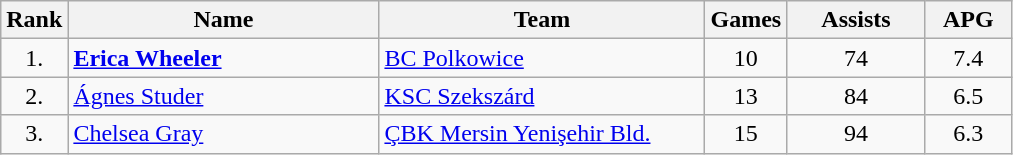<table class="wikitable" style="text-align: center;">
<tr>
<th>Rank</th>
<th width=200>Name</th>
<th width=210>Team</th>
<th>Games</th>
<th width=85>Assists</th>
<th width=50>APG</th>
</tr>
<tr>
<td>1.</td>
<td align="left"> <strong><a href='#'>Erica Wheeler</a></strong></td>
<td align="left"> <a href='#'>BC Polkowice</a></td>
<td>10</td>
<td>74</td>
<td>7.4</td>
</tr>
<tr>
<td>2.</td>
<td align="left"> <a href='#'>Ágnes Studer</a></td>
<td align="left"> <a href='#'>KSC Szekszárd</a></td>
<td>13</td>
<td>84</td>
<td>6.5</td>
</tr>
<tr>
<td>3.</td>
<td align="left"> <a href='#'>Chelsea Gray</a></td>
<td align="left"> <a href='#'>ÇBK Mersin Yenişehir Bld.</a></td>
<td>15</td>
<td>94</td>
<td>6.3</td>
</tr>
</table>
